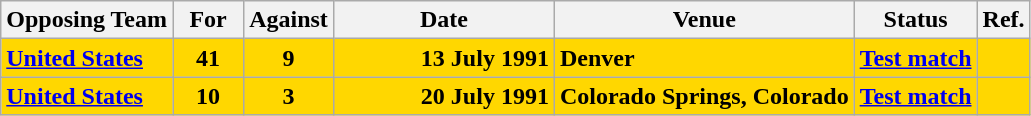<table class=wikitable>
<tr>
<th>Opposing Team</th>
<th>For</th>
<th>Against</th>
<th>Date</th>
<th>Venue</th>
<th>Status</th>
<th>Ref.</th>
</tr>
<tr bgcolor=gold>
<td><strong><a href='#'>United States</a></strong></td>
<td align=center width=40><strong>41</strong></td>
<td align=center width=40><strong>9</strong></td>
<td width=140 align=right><strong>13 July 1991</strong></td>
<td><strong>Denver</strong></td>
<td><strong><a href='#'>Test match</a></strong></td>
<td></td>
</tr>
<tr bgcolor=gold>
<td><strong><a href='#'>United States</a></strong></td>
<td align=center width=40><strong>10</strong></td>
<td align=center width=40><strong>3</strong></td>
<td width=140 align=right><strong>20 July 1991</strong></td>
<td><strong>Colorado Springs, Colorado</strong></td>
<td><strong><a href='#'>Test match</a></strong></td>
<td></td>
</tr>
</table>
